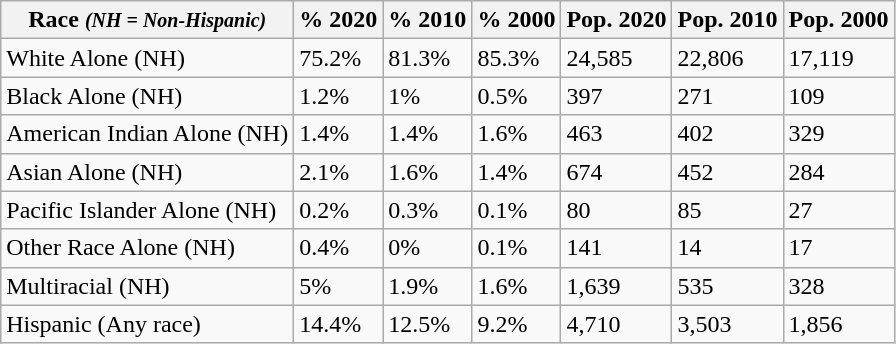<table class="wikitable">
<tr>
<th>Race <em><small>(NH = Non-Hispanic)</small></em></th>
<th>% 2020</th>
<th>% 2010</th>
<th>% 2000</th>
<th>Pop. 2020</th>
<th>Pop. 2010</th>
<th>Pop. 2000</th>
</tr>
<tr>
<td>White Alone (NH)</td>
<td>75.2%</td>
<td>81.3%</td>
<td>85.3%</td>
<td>24,585</td>
<td>22,806</td>
<td>17,119</td>
</tr>
<tr>
<td>Black Alone (NH)</td>
<td>1.2%</td>
<td>1%</td>
<td>0.5%</td>
<td>397</td>
<td>271</td>
<td>109</td>
</tr>
<tr>
<td>American Indian Alone (NH)</td>
<td>1.4%</td>
<td>1.4%</td>
<td>1.6%</td>
<td>463</td>
<td>402</td>
<td>329</td>
</tr>
<tr>
<td>Asian Alone (NH)</td>
<td>2.1%</td>
<td>1.6%</td>
<td>1.4%</td>
<td>674</td>
<td>452</td>
<td>284</td>
</tr>
<tr>
<td>Pacific Islander Alone (NH)</td>
<td>0.2%</td>
<td>0.3%</td>
<td>0.1%</td>
<td>80</td>
<td>85</td>
<td>27</td>
</tr>
<tr>
<td>Other Race Alone (NH)</td>
<td>0.4%</td>
<td>0%</td>
<td>0.1%</td>
<td>141</td>
<td>14</td>
<td>17</td>
</tr>
<tr>
<td>Multiracial (NH)</td>
<td>5%</td>
<td>1.9%</td>
<td>1.6%</td>
<td>1,639</td>
<td>535</td>
<td>328</td>
</tr>
<tr>
<td>Hispanic (Any race)</td>
<td>14.4%</td>
<td>12.5%</td>
<td>9.2%</td>
<td>4,710</td>
<td>3,503</td>
<td>1,856</td>
</tr>
</table>
